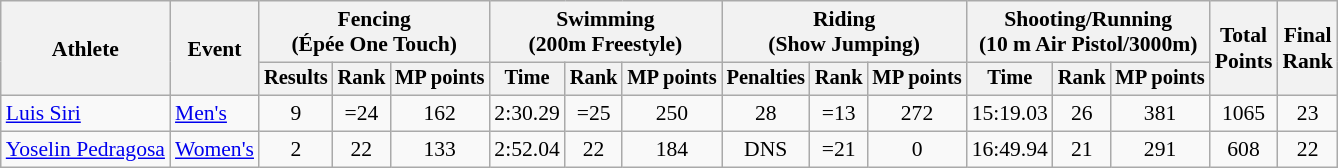<table class="wikitable" border="1" style="font-size:90%">
<tr>
<th rowspan=2>Athlete</th>
<th rowspan=2>Event</th>
<th colspan=3>Fencing<br><span> (Épée One Touch)</span></th>
<th colspan=3>Swimming<br><span> (200m Freestyle)</span></th>
<th colspan=3>Riding<br><span> (Show Jumping)</span></th>
<th colspan=3>Shooting/Running<br><span>(10 m Air Pistol/3000m)</span></th>
<th rowspan=2>Total<br>Points</th>
<th rowspan=2>Final<br>Rank</th>
</tr>
<tr style="font-size:95%">
<th>Results</th>
<th>Rank</th>
<th>MP points</th>
<th>Time</th>
<th>Rank</th>
<th>MP points</th>
<th>Penalties</th>
<th>Rank</th>
<th>MP points</th>
<th>Time</th>
<th>Rank</th>
<th>MP points</th>
</tr>
<tr align=center>
<td align=left><a href='#'>Luis Siri</a></td>
<td align=left><a href='#'>Men's</a></td>
<td>9</td>
<td>=24</td>
<td>162</td>
<td>2:30.29</td>
<td>=25</td>
<td>250</td>
<td>28</td>
<td>=13</td>
<td>272</td>
<td>15:19.03</td>
<td>26</td>
<td>381</td>
<td>1065</td>
<td>23</td>
</tr>
<tr align=center>
<td align=left><a href='#'>Yoselin Pedragosa</a></td>
<td align=left><a href='#'>Women's</a></td>
<td>2</td>
<td>22</td>
<td>133</td>
<td>2:52.04</td>
<td>22</td>
<td>184</td>
<td>DNS</td>
<td>=21</td>
<td>0</td>
<td>16:49.94</td>
<td>21</td>
<td>291</td>
<td>608</td>
<td>22</td>
</tr>
</table>
